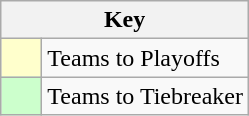<table class="wikitable" style="text-align: center;">
<tr>
<th colspan=2>Key</th>
</tr>
<tr>
<td style="background:#ffffcc; width:20px;"></td>
<td align=left>Teams to Playoffs</td>
</tr>
<tr>
<td style="background:#ccffcc; width:20px;"></td>
<td align=left>Teams to Tiebreaker</td>
</tr>
</table>
